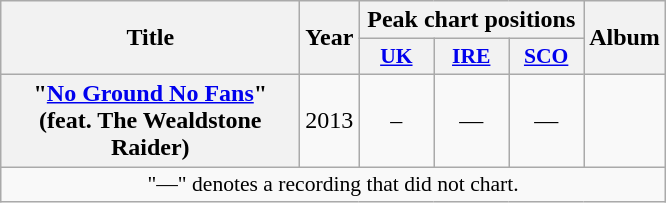<table class="wikitable plainrowheaders" style="text-align:center;" border="1">
<tr>
<th rowspan="2" scope="col" style="width:12em;">Title</th>
<th rowspan="2" scope="col">Year</th>
<th colspan="3" scope="col">Peak chart positions</th>
<th rowspan="2" scope="col">Album</th>
</tr>
<tr>
<th scope="col" style="width:3em;font-size:90%;"><a href='#'>UK</a></th>
<th scope="col" style="width:3em;font-size:90%;"><a href='#'>IRE</a></th>
<th scope="col" style="width:3em;font-size:90%;"><a href='#'>SCO</a></th>
</tr>
<tr>
<th scope="row">"<a href='#'>No Ground No Fans</a>" <br><span>(feat. The Wealdstone Raider)</span></th>
<td>2013</td>
<td>–</td>
<td>—</td>
<td>—</td>
<td></td>
</tr>
<tr>
<td colspan="6" style="font-size:90%">"—" denotes a recording that did not chart.</td>
</tr>
</table>
